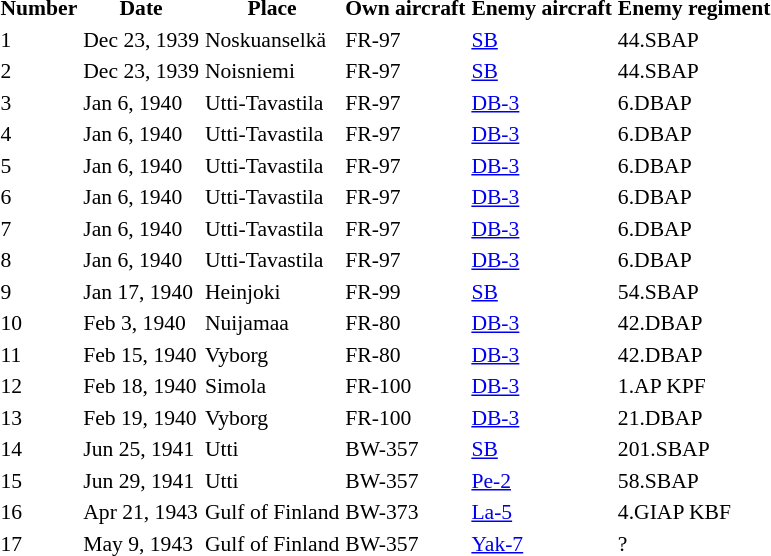<table style="font-size: 0.90em;">
<tr>
<th>Number</th>
<th>Date</th>
<th>Place</th>
<th>Own aircraft</th>
<th>Enemy aircraft</th>
<th>Enemy regiment</th>
</tr>
<tr>
<td>1</td>
<td>Dec 23, 1939</td>
<td>Noskuanselkä</td>
<td>FR-97</td>
<td><a href='#'>SB</a></td>
<td>44.SBAP</td>
</tr>
<tr>
<td>2</td>
<td>Dec 23, 1939</td>
<td>Noisniemi</td>
<td>FR-97</td>
<td><a href='#'>SB</a></td>
<td>44.SBAP</td>
</tr>
<tr>
<td>3</td>
<td>Jan 6, 1940</td>
<td>Utti-Tavastila</td>
<td>FR-97</td>
<td><a href='#'>DB-3</a></td>
<td>6.DBAP</td>
</tr>
<tr>
<td>4</td>
<td>Jan 6, 1940</td>
<td>Utti-Tavastila</td>
<td>FR-97</td>
<td><a href='#'>DB-3</a></td>
<td>6.DBAP</td>
</tr>
<tr>
<td>5</td>
<td>Jan 6, 1940</td>
<td>Utti-Tavastila</td>
<td>FR-97</td>
<td><a href='#'>DB-3</a></td>
<td>6.DBAP</td>
</tr>
<tr>
<td>6</td>
<td>Jan 6, 1940</td>
<td>Utti-Tavastila</td>
<td>FR-97</td>
<td><a href='#'>DB-3</a></td>
<td>6.DBAP</td>
</tr>
<tr>
<td>7</td>
<td>Jan 6, 1940</td>
<td>Utti-Tavastila</td>
<td>FR-97</td>
<td><a href='#'>DB-3</a></td>
<td>6.DBAP</td>
</tr>
<tr>
<td>8</td>
<td>Jan 6, 1940</td>
<td>Utti-Tavastila</td>
<td>FR-97</td>
<td><a href='#'>DB-3</a></td>
<td>6.DBAP</td>
</tr>
<tr>
<td>9</td>
<td>Jan 17, 1940</td>
<td>Heinjoki</td>
<td>FR-99</td>
<td><a href='#'>SB</a></td>
<td>54.SBAP</td>
</tr>
<tr>
<td>10</td>
<td>Feb 3, 1940</td>
<td>Nuijamaa</td>
<td>FR-80</td>
<td><a href='#'>DB-3</a></td>
<td>42.DBAP</td>
</tr>
<tr>
<td>11</td>
<td>Feb 15, 1940</td>
<td>Vyborg</td>
<td>FR-80</td>
<td><a href='#'>DB-3</a></td>
<td>42.DBAP</td>
</tr>
<tr>
<td>12</td>
<td>Feb 18, 1940</td>
<td>Simola</td>
<td>FR-100</td>
<td><a href='#'>DB-3</a></td>
<td>1.AP KPF</td>
</tr>
<tr>
<td>13</td>
<td>Feb 19, 1940</td>
<td>Vyborg</td>
<td>FR-100</td>
<td><a href='#'>DB-3</a></td>
<td>21.DBAP</td>
</tr>
<tr>
<td>14</td>
<td>Jun 25, 1941</td>
<td>Utti</td>
<td>BW-357</td>
<td><a href='#'>SB</a></td>
<td>201.SBAP</td>
</tr>
<tr>
<td>15</td>
<td>Jun 29, 1941</td>
<td>Utti</td>
<td>BW-357</td>
<td><a href='#'>Pe-2</a></td>
<td>58.SBAP</td>
</tr>
<tr>
<td>16</td>
<td>Apr 21, 1943</td>
<td>Gulf of Finland</td>
<td>BW-373</td>
<td><a href='#'>La-5</a></td>
<td>4.GIAP KBF</td>
</tr>
<tr>
<td>17</td>
<td>May 9, 1943</td>
<td>Gulf of Finland</td>
<td>BW-357</td>
<td><a href='#'>Yak-7</a></td>
<td>?</td>
</tr>
<tr>
</tr>
</table>
